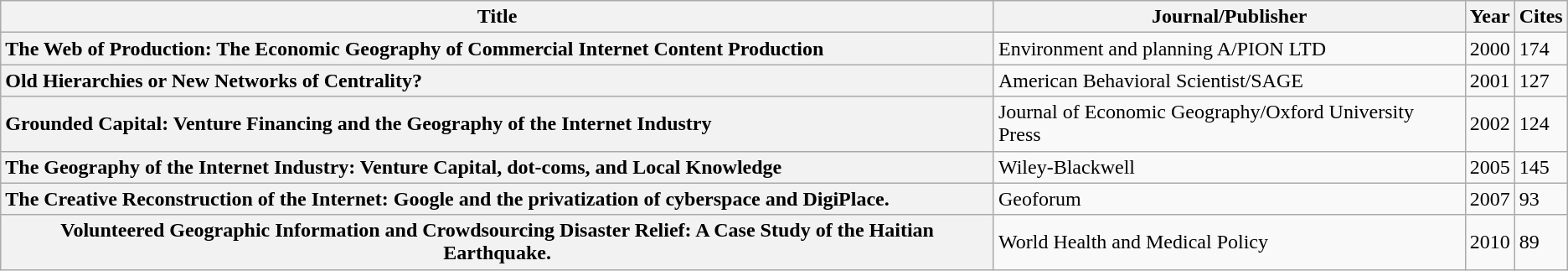<table class="wikitable">
<tr>
<th>Title</th>
<th>Journal/Publisher</th>
<th>Year</th>
<th>Cites</th>
</tr>
<tr>
<th style="text-align:left;">The Web of Production: The Economic Geography of Commercial Internet Content Production</th>
<td>Environment and planning A/PION LTD</td>
<td>2000</td>
<td>174</td>
</tr>
<tr>
<th style="text-align:left;">Old Hierarchies or New Networks of Centrality?</th>
<td>American Behavioral Scientist/SAGE</td>
<td>2001</td>
<td>127</td>
</tr>
<tr>
<th style="text-align:left;">Grounded Capital: Venture Financing and the Geography of the Internet Industry</th>
<td>Journal of Economic Geography/Oxford University Press</td>
<td>2002</td>
<td>124</td>
</tr>
<tr>
<th style="text-align:left;">The Geography of the Internet Industry: Venture Capital, dot-coms, and Local Knowledge</th>
<td>Wiley-Blackwell</td>
<td>2005</td>
<td>145</td>
</tr>
<tr>
<th style="text-align:left;">The Creative Reconstruction of the Internet: Google and the privatization of cyberspace and DigiPlace.</th>
<td>Geoforum</td>
<td>2007</td>
<td>93</td>
</tr>
<tr>
<th>Volunteered Geographic Information and Crowdsourcing Disaster Relief: A Case Study of the Haitian Earthquake.</th>
<td>World Health and Medical Policy</td>
<td>2010</td>
<td>89</td>
</tr>
</table>
